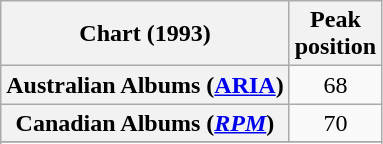<table class="wikitable sortable plainrowheaders" style="text-align:center">
<tr>
<th scope="col">Chart (1993)</th>
<th scope="col">Peak<br>position</th>
</tr>
<tr>
<th scope="row">Australian Albums (<a href='#'>ARIA</a>)</th>
<td>68</td>
</tr>
<tr>
<th scope="row">Canadian Albums (<em><a href='#'>RPM</a></em>)</th>
<td>70</td>
</tr>
<tr>
</tr>
<tr>
</tr>
<tr>
</tr>
</table>
